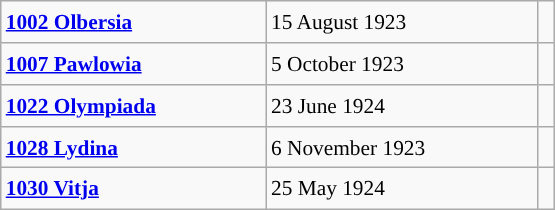<table class="wikitable" style="font-size: 89%; float: left; width: 26em; margin-right: 1em; height: 140px;">
<tr>
<td><strong><a href='#'>1002 Olbersia</a></strong></td>
<td>15 August 1923</td>
<td></td>
</tr>
<tr>
<td><strong><a href='#'>1007 Pawlowia</a></strong></td>
<td>5 October 1923</td>
<td></td>
</tr>
<tr>
<td><strong><a href='#'>1022 Olympiada</a></strong></td>
<td>23 June 1924</td>
<td></td>
</tr>
<tr>
<td><strong><a href='#'>1028 Lydina</a></strong></td>
<td>6 November 1923</td>
<td></td>
</tr>
<tr>
<td><strong><a href='#'>1030 Vitja</a></strong></td>
<td>25 May 1924</td>
<td></td>
</tr>
</table>
